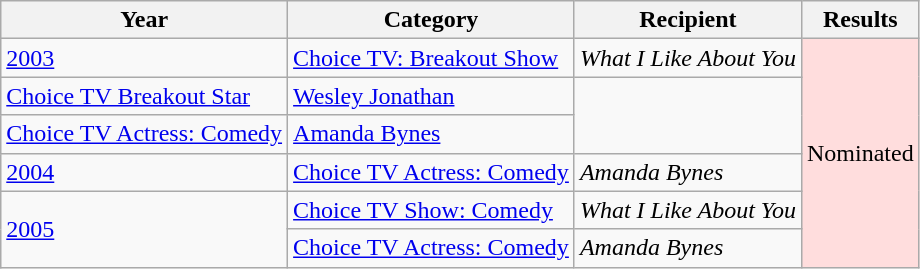<table class="wikitable">
<tr>
<th>Year</th>
<th>Category</th>
<th>Recipient</th>
<th>Results</th>
</tr>
<tr>
<td><a href='#'>2003</a></td>
<td><a href='#'>Choice TV: Breakout Show</a></td>
<td><em>What I Like About You</em></td>
<td colspan="1" rowspan="6" style="background: #ffdddd" align="center">Nominated</td>
</tr>
<tr>
<td><a href='#'>Choice TV Breakout Star</a></td>
<td><a href='#'>Wesley Jonathan</a></td>
</tr>
<tr>
<td><a href='#'>Choice TV Actress: Comedy</a></td>
<td><a href='#'>Amanda Bynes</a></td>
</tr>
<tr>
<td><a href='#'>2004</a></td>
<td><a href='#'>Choice TV Actress: Comedy</a></td>
<td><em>Amanda Bynes</em></td>
</tr>
<tr>
<td rowspan="2"><a href='#'>2005</a></td>
<td><a href='#'>Choice TV Show: Comedy</a></td>
<td><em>What I Like About You</em></td>
</tr>
<tr>
<td><a href='#'>Choice TV Actress: Comedy</a></td>
<td><em>Amanda Bynes</em></td>
</tr>
</table>
